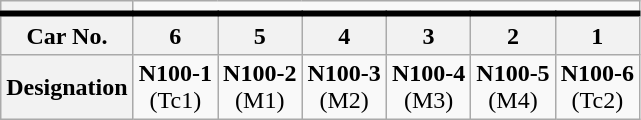<table class="wikitable" style="text-align:center">
<tr style="border-bottom:4px solid black">
<th></th>
<td colspan="6"></td>
</tr>
<tr>
<th>Car No.</th>
<th>6</th>
<th>5</th>
<th>4</th>
<th>3</th>
<th>2</th>
<th>1</th>
</tr>
<tr>
<th>Designation</th>
<td><strong>N100-1</strong><br>(Tc1)</td>
<td><strong>N100-2</strong><br>(M1)</td>
<td><strong>N100-3</strong><br>(M2)</td>
<td><strong>N100-4</strong><br>(M3)</td>
<td><strong>N100-5</strong><br>(M4)</td>
<td><strong>N100-6</strong><br>(Tc2)</td>
</tr>
</table>
